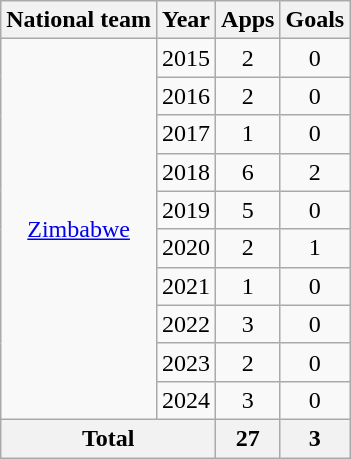<table class="wikitable" style="text-align:center">
<tr>
<th>National team</th>
<th>Year</th>
<th>Apps</th>
<th>Goals</th>
</tr>
<tr>
<td rowspan="10"><a href='#'>Zimbabwe</a></td>
<td>2015</td>
<td>2</td>
<td>0</td>
</tr>
<tr>
<td>2016</td>
<td>2</td>
<td>0</td>
</tr>
<tr>
<td>2017</td>
<td>1</td>
<td>0</td>
</tr>
<tr>
<td>2018</td>
<td>6</td>
<td>2</td>
</tr>
<tr>
<td>2019</td>
<td>5</td>
<td>0</td>
</tr>
<tr>
<td>2020</td>
<td>2</td>
<td>1</td>
</tr>
<tr>
<td>2021</td>
<td>1</td>
<td>0</td>
</tr>
<tr>
<td>2022</td>
<td>3</td>
<td>0</td>
</tr>
<tr>
<td>2023</td>
<td>2</td>
<td>0</td>
</tr>
<tr>
<td>2024</td>
<td>3</td>
<td>0</td>
</tr>
<tr>
<th colspan="2">Total</th>
<th>27</th>
<th>3</th>
</tr>
</table>
